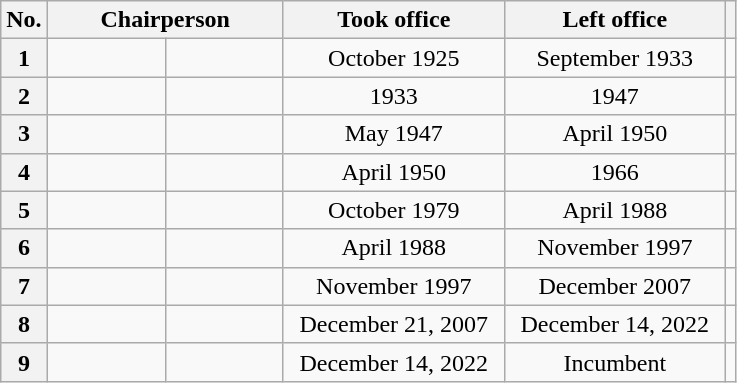<table class="wikitable" style="text-align: center; border-collapse: collapse;">
<tr>
<th>No.</th>
<th colspan="2" width="150">Chairperson</th>
<th align="center" width="140">Took office</th>
<th align="center" width="140">Left office</th>
<th></th>
</tr>
<tr>
<th><strong>1</strong></th>
<td align="center"></td>
<td align="center"><br></td>
<td align="center">October 1925</td>
<td align="center">September 1933</td>
<td></td>
</tr>
<tr>
<th><strong>2</strong></th>
<td align="center"></td>
<td align="center"><br></td>
<td align="center">1933</td>
<td align="center">1947</td>
<td></td>
</tr>
<tr>
<th><strong>3</strong></th>
<td align="center"></td>
<td align="center"><br></td>
<td align="center">May 1947</td>
<td align="center">April 1950</td>
<td></td>
</tr>
<tr>
<th><strong>4</strong></th>
<td align="center"></td>
<td align="center"><br></td>
<td align="center">April 1950</td>
<td align="center">1966</td>
<td></td>
</tr>
<tr>
<th><strong>5</strong></th>
<td></td>
<td><br></td>
<td>October 1979</td>
<td>April 1988</td>
<td></td>
</tr>
<tr>
<th><strong>6</strong></th>
<td align="center"></td>
<td align="center"><br></td>
<td align="center">April 1988</td>
<td align="center">November 1997</td>
<td></td>
</tr>
<tr>
<th><strong>7</strong></th>
<td rowspan="1" align="center"></td>
<td rowspan="1" align="center"><br></td>
<td align="center">November 1997</td>
<td align="center">December 2007</td>
<td></td>
</tr>
<tr>
<th><strong>8</strong></th>
<td></td>
<td><br></td>
<td>December 21, 2007</td>
<td>December 14, 2022</td>
<td></td>
</tr>
<tr>
<th><strong>9</strong></th>
<td rowspan="1" align="center"></td>
<td rowspan="1" align="center"><br></td>
<td align="center">December 14, 2022</td>
<td align="center">Incumbent</td>
<td></td>
</tr>
</table>
